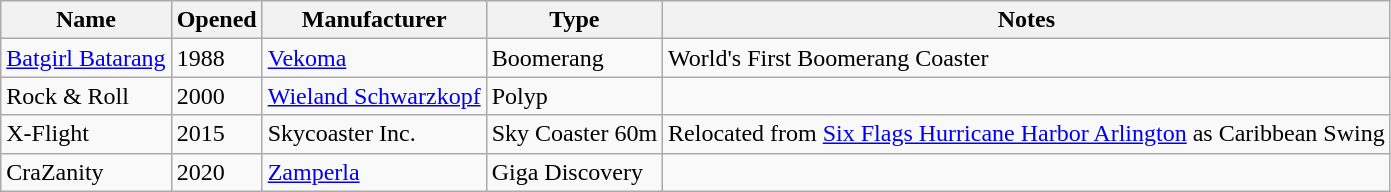<table class="wikitable sortable">
<tr>
<th>Name</th>
<th>Opened</th>
<th>Manufacturer</th>
<th>Type</th>
<th>Notes</th>
</tr>
<tr>
<td><a href='#'>Batgirl Batarang</a></td>
<td>1988</td>
<td><a href='#'>Vekoma</a></td>
<td>Boomerang</td>
<td>World's First Boomerang Coaster</td>
</tr>
<tr>
<td>Rock & Roll</td>
<td>2000</td>
<td><a href='#'>Wieland Schwarzkopf</a></td>
<td>Polyp</td>
<td></td>
</tr>
<tr>
<td>X-Flight</td>
<td>2015</td>
<td>Skycoaster Inc.</td>
<td>Sky Coaster 60m</td>
<td>Relocated from <a href='#'>Six Flags Hurricane Harbor Arlington</a> as Caribbean Swing</td>
</tr>
<tr>
<td>CraZanity</td>
<td>2020</td>
<td><a href='#'>Zamperla</a></td>
<td>Giga Discovery</td>
<td></td>
</tr>
</table>
